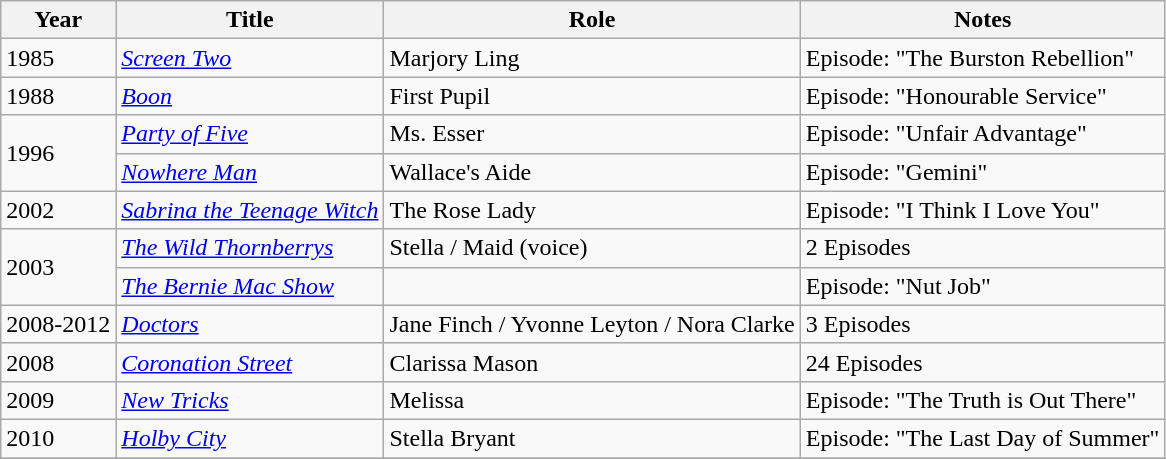<table class="wikitable sortable plainrowheaders" style="white-space:nowrap">
<tr>
<th>Year</th>
<th>Title</th>
<th>Role</th>
<th>Notes</th>
</tr>
<tr>
<td>1985</td>
<td><em><a href='#'>Screen Two</a></em></td>
<td>Marjory Ling</td>
<td>Episode: "The Burston Rebellion"</td>
</tr>
<tr>
<td>1988</td>
<td><em><a href='#'>Boon</a></em></td>
<td>First Pupil</td>
<td>Episode: "Honourable Service"</td>
</tr>
<tr>
<td rowspan=2>1996</td>
<td><em><a href='#'>Party of Five</a></em></td>
<td>Ms. Esser</td>
<td>Episode: "Unfair Advantage"</td>
</tr>
<tr>
<td><em><a href='#'>Nowhere Man</a></em></td>
<td>Wallace's Aide</td>
<td>Episode: "Gemini"</td>
</tr>
<tr>
<td>2002</td>
<td><em><a href='#'>Sabrina the Teenage Witch</a></em></td>
<td>The Rose Lady</td>
<td>Episode: "I Think I Love You"</td>
</tr>
<tr>
<td rowspan=2>2003</td>
<td><em><a href='#'>The Wild Thornberrys</a></em></td>
<td>Stella / Maid (voice)</td>
<td>2 Episodes</td>
</tr>
<tr>
<td><em><a href='#'>The Bernie Mac Show</a></em></td>
<td></td>
<td>Episode: "Nut Job"</td>
</tr>
<tr>
<td>2008-2012</td>
<td><em><a href='#'>Doctors</a></em></td>
<td>Jane Finch / Yvonne Leyton / Nora Clarke</td>
<td>3 Episodes</td>
</tr>
<tr>
<td>2008</td>
<td><em><a href='#'>Coronation Street</a></em></td>
<td>Clarissa Mason</td>
<td>24 Episodes</td>
</tr>
<tr>
<td>2009</td>
<td><em><a href='#'>New Tricks</a></em></td>
<td>Melissa</td>
<td>Episode: "The Truth is Out There"</td>
</tr>
<tr>
<td>2010</td>
<td><em><a href='#'>Holby City</a></em></td>
<td>Stella Bryant</td>
<td>Episode: "The Last Day of Summer"</td>
</tr>
<tr>
</tr>
</table>
